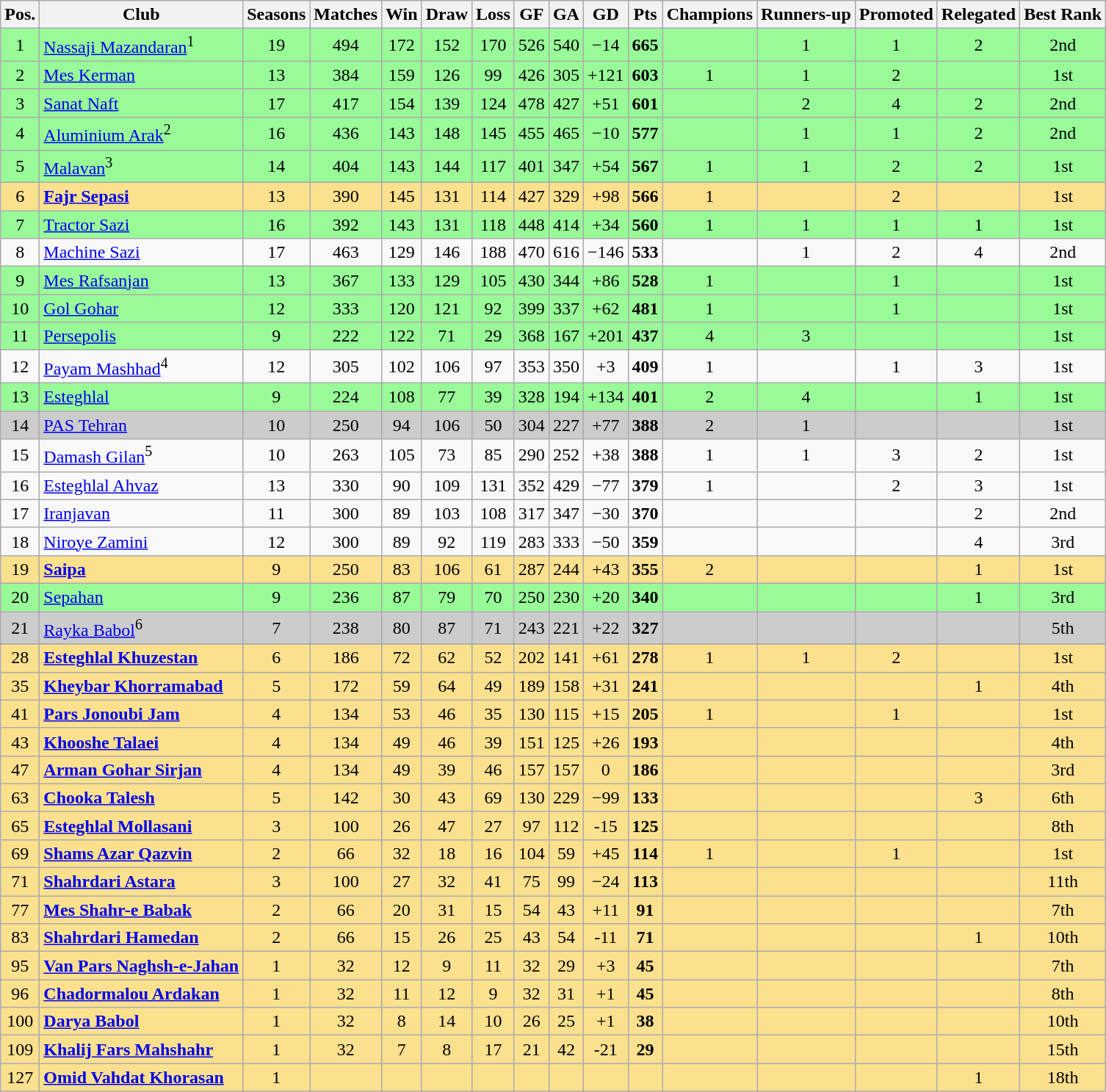<table class="wikitable sortable" style="text-align:center;">
<tr>
<th>Pos.</th>
<th>Club</th>
<th>Seasons</th>
<th>Matches</th>
<th>Win</th>
<th>Draw</th>
<th>Loss</th>
<th>GF</th>
<th>GA</th>
<th>GD</th>
<th>Pts</th>
<th>Champions</th>
<th>Runners-up</th>
<th>Promoted</th>
<th>Relegated</th>
<th>Best Rank</th>
</tr>
<tr style="background:PaleGreen">
<td>1</td>
<td align=left><a href='#'>Nassaji Mazandaran</a><sup>1</sup></td>
<td>19</td>
<td>494</td>
<td>172</td>
<td>152</td>
<td>170</td>
<td>526</td>
<td>540</td>
<td>−14</td>
<td><strong>665</strong></td>
<td></td>
<td>1</td>
<td>1</td>
<td>2</td>
<td>2nd</td>
</tr>
<tr style="background:PaleGreen">
<td>2</td>
<td align=left><a href='#'>Mes Kerman</a></td>
<td>13</td>
<td>384</td>
<td>159</td>
<td>126</td>
<td>99</td>
<td>426</td>
<td>305</td>
<td>+121</td>
<td><strong>603</strong></td>
<td>1</td>
<td>1</td>
<td>2</td>
<td></td>
<td>1st</td>
</tr>
<tr style="background:PaleGreen">
<td>3</td>
<td align=left><a href='#'>Sanat Naft</a></td>
<td>17</td>
<td>417</td>
<td>154</td>
<td>139</td>
<td>124</td>
<td>478</td>
<td>427</td>
<td>+51</td>
<td><strong>601</strong></td>
<td></td>
<td>2</td>
<td>4</td>
<td>2</td>
<td>2nd</td>
</tr>
<tr style="background:PaleGreen">
<td>4</td>
<td align=left><a href='#'>Aluminium Arak</a><sup>2</sup></td>
<td>16</td>
<td>436</td>
<td>143</td>
<td>148</td>
<td>145</td>
<td>455</td>
<td>465</td>
<td>−10</td>
<td><strong>577</strong></td>
<td></td>
<td>1</td>
<td>1</td>
<td>2</td>
<td>2nd</td>
</tr>
<tr style="background:PaleGreen">
<td>5</td>
<td align=left><a href='#'>Malavan</a><sup>3</sup></td>
<td>14</td>
<td>404</td>
<td>143</td>
<td>144</td>
<td>117</td>
<td>401</td>
<td>347</td>
<td>+54</td>
<td><strong>567</strong></td>
<td>1</td>
<td>1</td>
<td>2</td>
<td>2</td>
<td>1st</td>
</tr>
<tr style="background:#fbe08d;">
<td>6</td>
<td align=left><strong><a href='#'>Fajr Sepasi</a></strong></td>
<td>13</td>
<td>390</td>
<td>145</td>
<td>131</td>
<td>114</td>
<td>427</td>
<td>329</td>
<td>+98</td>
<td><strong>566</strong></td>
<td>1</td>
<td></td>
<td>2</td>
<td></td>
<td>1st</td>
</tr>
<tr style="background:PaleGreen">
<td>7</td>
<td align=left><a href='#'>Tractor Sazi</a></td>
<td>16</td>
<td>392</td>
<td>143</td>
<td>131</td>
<td>118</td>
<td>448</td>
<td>414</td>
<td>+34</td>
<td><strong>560</strong></td>
<td>1</td>
<td>1</td>
<td>1</td>
<td>1</td>
<td>1st</td>
</tr>
<tr>
<td>8</td>
<td align=left><a href='#'>Machine Sazi</a></td>
<td>17</td>
<td>463</td>
<td>129</td>
<td>146</td>
<td>188</td>
<td>470</td>
<td>616</td>
<td>−146</td>
<td><strong>533</strong></td>
<td></td>
<td>1</td>
<td>2</td>
<td>4</td>
<td>2nd</td>
</tr>
<tr style="background:PaleGreen">
<td>9</td>
<td align=left><a href='#'>Mes Rafsanjan</a></td>
<td>13</td>
<td>367</td>
<td>133</td>
<td>129</td>
<td>105</td>
<td>430</td>
<td>344</td>
<td>+86</td>
<td><strong>528</strong></td>
<td>1</td>
<td></td>
<td>1</td>
<td></td>
<td>1st</td>
</tr>
<tr style="background:PaleGreen">
<td>10</td>
<td align=left><a href='#'>Gol Gohar</a></td>
<td>12</td>
<td>333</td>
<td>120</td>
<td>121</td>
<td>92</td>
<td>399</td>
<td>337</td>
<td>+62</td>
<td><strong>481</strong></td>
<td>1</td>
<td></td>
<td>1</td>
<td></td>
<td>1st</td>
</tr>
<tr style="background:PaleGreen">
<td>11</td>
<td align=left><a href='#'>Persepolis</a></td>
<td>9</td>
<td>222</td>
<td>122</td>
<td>71</td>
<td>29</td>
<td>368</td>
<td>167</td>
<td>+201</td>
<td><strong>437</strong></td>
<td>4</td>
<td>3</td>
<td></td>
<td></td>
<td>1st</td>
</tr>
<tr>
<td>12</td>
<td align=left><a href='#'>Payam Mashhad</a><sup>4</sup></td>
<td>12</td>
<td>305</td>
<td>102</td>
<td>106</td>
<td>97</td>
<td>353</td>
<td>350</td>
<td>+3</td>
<td><strong>409</strong></td>
<td>1</td>
<td></td>
<td>1</td>
<td>3</td>
<td>1st</td>
</tr>
<tr style="background:PaleGreen">
<td>13</td>
<td align=left><a href='#'>Esteghlal</a></td>
<td>9</td>
<td>224</td>
<td>108</td>
<td>77</td>
<td>39</td>
<td>328</td>
<td>194</td>
<td>+134</td>
<td><strong>401</strong></td>
<td>2</td>
<td>4</td>
<td></td>
<td>1</td>
<td>1st</td>
</tr>
<tr style="background:#ccc;">
<td>14</td>
<td align=left><a href='#'>PAS Tehran</a></td>
<td>10</td>
<td>250</td>
<td>94</td>
<td>106</td>
<td>50</td>
<td>304</td>
<td>227</td>
<td>+77</td>
<td><strong>388</strong></td>
<td>2</td>
<td>1</td>
<td></td>
<td></td>
<td>1st</td>
</tr>
<tr>
<td>15</td>
<td align=left><a href='#'>Damash Gilan</a><sup>5</sup></td>
<td>10</td>
<td>263</td>
<td>105</td>
<td>73</td>
<td>85</td>
<td>290</td>
<td>252</td>
<td>+38</td>
<td><strong>388</strong></td>
<td>1</td>
<td>1</td>
<td>3</td>
<td>2</td>
<td>1st</td>
</tr>
<tr>
<td>16</td>
<td align=left><a href='#'>Esteghlal Ahvaz</a></td>
<td>13</td>
<td>330</td>
<td>90</td>
<td>109</td>
<td>131</td>
<td>352</td>
<td>429</td>
<td>−77</td>
<td><strong>379</strong></td>
<td>1</td>
<td></td>
<td>2</td>
<td>3</td>
<td>1st</td>
</tr>
<tr>
<td>17</td>
<td align=left><a href='#'>Iranjavan</a></td>
<td>11</td>
<td>300</td>
<td>89</td>
<td>103</td>
<td>108</td>
<td>317</td>
<td>347</td>
<td>−30</td>
<td><strong>370</strong></td>
<td></td>
<td></td>
<td></td>
<td>2</td>
<td>2nd</td>
</tr>
<tr>
<td>18</td>
<td align=left><a href='#'>Niroye Zamini</a></td>
<td>12</td>
<td>300</td>
<td>89</td>
<td>92</td>
<td>119</td>
<td>283</td>
<td>333</td>
<td>−50</td>
<td><strong>359</strong></td>
<td></td>
<td></td>
<td></td>
<td>4</td>
<td>3rd</td>
</tr>
<tr style="background:#fbe08d;">
<td>19</td>
<td align=left><strong><a href='#'>Saipa</a></strong></td>
<td>9</td>
<td>250</td>
<td>83</td>
<td>106</td>
<td>61</td>
<td>287</td>
<td>244</td>
<td>+43</td>
<td><strong>355</strong></td>
<td>2</td>
<td></td>
<td></td>
<td>1</td>
<td>1st</td>
</tr>
<tr style="background:PaleGreen">
<td>20</td>
<td align=left><a href='#'>Sepahan</a></td>
<td>9</td>
<td>236</td>
<td>87</td>
<td>79</td>
<td>70</td>
<td>250</td>
<td>230</td>
<td>+20</td>
<td><strong>340</strong></td>
<td></td>
<td></td>
<td></td>
<td>1</td>
<td>3rd</td>
</tr>
<tr style="background:#ccc;">
<td>21</td>
<td align=left><a href='#'>Rayka Babol</a><sup>6</sup></td>
<td>7</td>
<td>238</td>
<td>80</td>
<td>87</td>
<td>71</td>
<td>243</td>
<td>221</td>
<td>+22</td>
<td><strong>327</strong></td>
<td></td>
<td></td>
<td></td>
<td></td>
<td>5th</td>
</tr>
<tr style="background:#fbe08d;">
</tr>
<tr style="background:#fbe08d;">
<td>28</td>
<td align=left><strong><a href='#'>Esteghlal Khuzestan</a></strong></td>
<td>6</td>
<td>186</td>
<td>72</td>
<td>62</td>
<td>52</td>
<td>202</td>
<td>141</td>
<td>+61</td>
<td><strong>278</strong></td>
<td>1</td>
<td>1</td>
<td>2</td>
<td></td>
<td>1st</td>
</tr>
<tr style="background:#fbe08d;">
<td>35</td>
<td align=left><strong><a href='#'>Kheybar Khorramabad</a></strong></td>
<td>5</td>
<td>172</td>
<td>59</td>
<td>64</td>
<td>49</td>
<td>189</td>
<td>158</td>
<td>+31</td>
<td><strong>241</strong></td>
<td></td>
<td></td>
<td></td>
<td>1</td>
<td>4th</td>
</tr>
<tr style="background:#fbe08d;">
<td>41</td>
<td align=left><strong><a href='#'>Pars Jonoubi Jam</a></strong></td>
<td>4</td>
<td>134</td>
<td>53</td>
<td>46</td>
<td>35</td>
<td>130</td>
<td>115</td>
<td>+15</td>
<td><strong>205</strong></td>
<td>1</td>
<td></td>
<td>1</td>
<td></td>
<td>1st</td>
</tr>
<tr style="background:#fbe08d;">
<td>43</td>
<td align=left><strong><a href='#'>Khooshe Talaei</a></strong></td>
<td>4</td>
<td>134</td>
<td>49</td>
<td>46</td>
<td>39</td>
<td>151</td>
<td>125</td>
<td>+26</td>
<td><strong>193</strong></td>
<td></td>
<td></td>
<td></td>
<td></td>
<td>4th</td>
</tr>
<tr style="background:#fbe08d;">
<td>47</td>
<td align=left><strong><a href='#'>Arman Gohar Sirjan</a></strong></td>
<td>4</td>
<td>134</td>
<td>49</td>
<td>39</td>
<td>46</td>
<td>157</td>
<td>157</td>
<td>0</td>
<td><strong>186</strong></td>
<td></td>
<td></td>
<td></td>
<td></td>
<td>3rd</td>
</tr>
<tr style="background:#fbe08d;">
<td>63</td>
<td align=left><strong><a href='#'>Chooka Talesh</a></strong></td>
<td>5</td>
<td>142</td>
<td>30</td>
<td>43</td>
<td>69</td>
<td>130</td>
<td>229</td>
<td>−99</td>
<td><strong>133</strong></td>
<td></td>
<td></td>
<td></td>
<td>3</td>
<td>6th</td>
</tr>
<tr style="background:#fbe08d;">
<td>65</td>
<td align=left><strong><a href='#'>Esteghlal Mollasani</a></strong></td>
<td>3</td>
<td>100</td>
<td>26</td>
<td>47</td>
<td>27</td>
<td>97</td>
<td>112</td>
<td>-15</td>
<td><strong>125</strong></td>
<td></td>
<td></td>
<td></td>
<td></td>
<td>8th</td>
</tr>
<tr style="background:#fbe08d;">
<td>69</td>
<td align=left><strong><a href='#'>Shams Azar Qazvin</a></strong></td>
<td>2</td>
<td>66</td>
<td>32</td>
<td>18</td>
<td>16</td>
<td>104</td>
<td>59</td>
<td>+45</td>
<td><strong>114</strong></td>
<td>1</td>
<td></td>
<td>1</td>
<td></td>
<td>1st</td>
</tr>
<tr style="background:#fbe08d;">
<td>71</td>
<td align=left><strong><a href='#'>Shahrdari Astara</a></strong></td>
<td>3</td>
<td>100</td>
<td>27</td>
<td>32</td>
<td>41</td>
<td>75</td>
<td>99</td>
<td>−24</td>
<td><strong>113</strong></td>
<td></td>
<td></td>
<td></td>
<td></td>
<td>11th</td>
</tr>
<tr style="background:#fbe08d;">
<td>77</td>
<td align=left><strong><a href='#'>Mes Shahr-e Babak</a></strong></td>
<td>2</td>
<td>66</td>
<td>20</td>
<td>31</td>
<td>15</td>
<td>54</td>
<td>43</td>
<td>+11</td>
<td><strong>91</strong></td>
<td></td>
<td></td>
<td></td>
<td></td>
<td>7th</td>
</tr>
<tr style="background:#fbe08d;">
<td>83</td>
<td align=left><strong><a href='#'>Shahrdari Hamedan</a></strong></td>
<td>2</td>
<td>66</td>
<td>15</td>
<td>26</td>
<td>25</td>
<td>43</td>
<td>54</td>
<td>-11</td>
<td><strong>71</strong></td>
<td></td>
<td></td>
<td></td>
<td>1</td>
<td>10th</td>
</tr>
<tr style="background:#fbe08d;">
<td>95</td>
<td align=left><strong><a href='#'>Van Pars Naghsh-e-Jahan</a></strong></td>
<td>1</td>
<td>32</td>
<td>12</td>
<td>9</td>
<td>11</td>
<td>32</td>
<td>29</td>
<td>+3</td>
<td><strong>45</strong></td>
<td></td>
<td></td>
<td></td>
<td></td>
<td>7th</td>
</tr>
<tr style="background:#fbe08d;">
<td>96</td>
<td align=left><strong><a href='#'>Chadormalou Ardakan</a></strong></td>
<td>1</td>
<td>32</td>
<td>11</td>
<td>12</td>
<td>9</td>
<td>32</td>
<td>31</td>
<td>+1</td>
<td><strong>45</strong></td>
<td></td>
<td></td>
<td></td>
<td></td>
<td>8th</td>
</tr>
<tr style="background:#fbe08d;">
<td>100</td>
<td align=left><strong><a href='#'>Darya Babol</a></strong></td>
<td>1</td>
<td>32</td>
<td>8</td>
<td>14</td>
<td>10</td>
<td>26</td>
<td>25</td>
<td>+1</td>
<td><strong>38</strong></td>
<td></td>
<td></td>
<td></td>
<td></td>
<td>10th</td>
</tr>
<tr style="background:#fbe08d;">
<td>109</td>
<td align=left><strong><a href='#'>Khalij Fars Mahshahr</a></strong></td>
<td>1</td>
<td>32</td>
<td>7</td>
<td>8</td>
<td>17</td>
<td>21</td>
<td>42</td>
<td>-21</td>
<td><strong>29</strong></td>
<td></td>
<td></td>
<td></td>
<td></td>
<td>15th</td>
</tr>
<tr style="background:#fbe08d;">
<td>127</td>
<td align=left><strong><a href='#'>Omid Vahdat Khorasan</a></strong></td>
<td>1</td>
<td></td>
<td></td>
<td></td>
<td></td>
<td></td>
<td></td>
<td></td>
<td><strong></strong></td>
<td></td>
<td></td>
<td></td>
<td>1</td>
<td>18th</td>
</tr>
</table>
